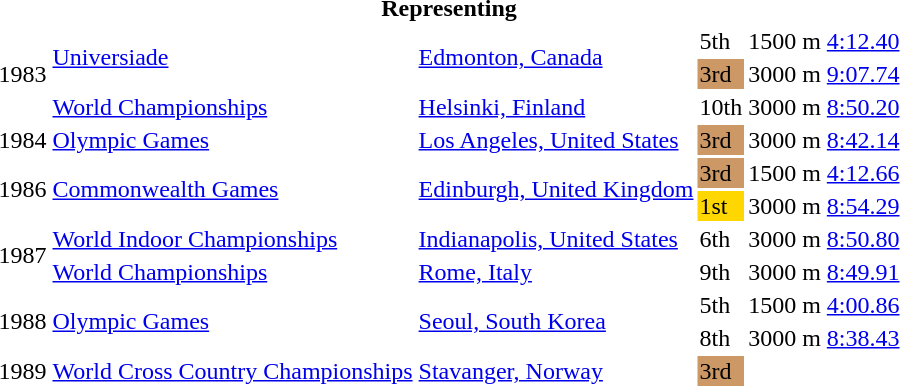<table>
<tr>
<th colspan="6">Representing </th>
</tr>
<tr>
<td rowspan=3>1983</td>
<td rowspan=2><a href='#'>Universiade</a></td>
<td rowspan=2><a href='#'>Edmonton, Canada</a></td>
<td>5th</td>
<td>1500 m</td>
<td><a href='#'>4:12.40</a></td>
</tr>
<tr>
<td bgcolor=cc9966>3rd</td>
<td>3000 m</td>
<td><a href='#'>9:07.74</a></td>
</tr>
<tr>
<td><a href='#'>World Championships</a></td>
<td><a href='#'>Helsinki, Finland</a></td>
<td>10th</td>
<td>3000 m</td>
<td><a href='#'>8:50.20</a></td>
</tr>
<tr>
<td>1984</td>
<td><a href='#'>Olympic Games</a></td>
<td><a href='#'>Los Angeles, United States</a></td>
<td bgcolor="cc9966">3rd</td>
<td>3000 m</td>
<td><a href='#'>8:42.14</a></td>
</tr>
<tr>
<td rowspan=2>1986</td>
<td rowspan=2><a href='#'>Commonwealth Games</a></td>
<td rowspan=2><a href='#'>Edinburgh, United Kingdom</a></td>
<td bgcolor="cc9966">3rd</td>
<td>1500 m</td>
<td><a href='#'>4:12.66</a></td>
</tr>
<tr>
<td bgcolor="gold">1st</td>
<td>3000 m</td>
<td><a href='#'>8:54.29</a></td>
</tr>
<tr>
<td rowspan=2>1987</td>
<td><a href='#'>World Indoor Championships</a></td>
<td><a href='#'>Indianapolis, United States</a></td>
<td>6th</td>
<td>3000 m</td>
<td><a href='#'>8:50.80</a></td>
</tr>
<tr>
<td><a href='#'>World Championships</a></td>
<td><a href='#'>Rome, Italy</a></td>
<td>9th</td>
<td>3000 m</td>
<td><a href='#'>8:49.91</a></td>
</tr>
<tr>
<td rowspan=2>1988</td>
<td rowspan=2><a href='#'>Olympic Games</a></td>
<td rowspan=2><a href='#'>Seoul, South Korea</a></td>
<td>5th</td>
<td>1500 m</td>
<td><a href='#'>4:00.86</a></td>
</tr>
<tr>
<td>8th</td>
<td>3000 m</td>
<td><a href='#'>8:38.43</a></td>
</tr>
<tr>
<td>1989</td>
<td><a href='#'>World Cross Country Championships</a></td>
<td><a href='#'>Stavanger, Norway</a></td>
<td bgcolor="cc9966">3rd</td>
<td></td>
<td></td>
</tr>
</table>
